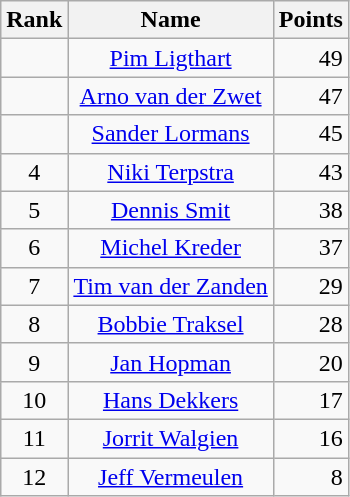<table class="wikitable sortable" style="text-align:center">
<tr>
<th>Rank</th>
<th>Name</th>
<th>Points</th>
</tr>
<tr>
<td align="center"></td>
<td><a href='#'>Pim Ligthart</a></td>
<td align="right">49</td>
</tr>
<tr>
<td align="center"></td>
<td><a href='#'>Arno van der Zwet</a></td>
<td align="right">47</td>
</tr>
<tr>
<td align="center"></td>
<td><a href='#'>Sander Lormans</a></td>
<td align="right">45</td>
</tr>
<tr>
<td align="center">4</td>
<td><a href='#'>Niki Terpstra</a></td>
<td align="right">43</td>
</tr>
<tr>
<td align="center">5</td>
<td><a href='#'>Dennis Smit</a></td>
<td align="right">38</td>
</tr>
<tr>
<td align="center">6</td>
<td><a href='#'>Michel Kreder</a></td>
<td align="right">37</td>
</tr>
<tr>
<td align="center">7</td>
<td><a href='#'>Tim van der Zanden</a></td>
<td align="right">29</td>
</tr>
<tr>
<td align="center">8</td>
<td><a href='#'>Bobbie Traksel</a></td>
<td align="right">28</td>
</tr>
<tr>
<td align="center">9</td>
<td><a href='#'>Jan Hopman</a></td>
<td align="right">20</td>
</tr>
<tr>
<td align="center">10</td>
<td><a href='#'>Hans Dekkers</a></td>
<td align="right">17</td>
</tr>
<tr>
<td align="center">11</td>
<td><a href='#'>Jorrit Walgien</a></td>
<td align="right">16</td>
</tr>
<tr>
<td align="center">12</td>
<td><a href='#'>Jeff Vermeulen</a></td>
<td align="right">8</td>
</tr>
</table>
